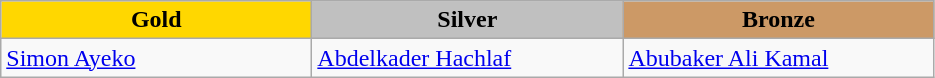<table class="wikitable" style="text-align:left">
<tr align="center">
<td width=200 bgcolor=gold><strong>Gold</strong></td>
<td width=200 bgcolor=silver><strong>Silver</strong></td>
<td width=200 bgcolor=CC9966><strong>Bronze</strong></td>
</tr>
<tr>
<td><a href='#'>Simon Ayeko</a><br><em></em></td>
<td><a href='#'>Abdelkader Hachlaf</a><br><em></em></td>
<td><a href='#'>Abubaker Ali Kamal</a><br><em></em></td>
</tr>
</table>
